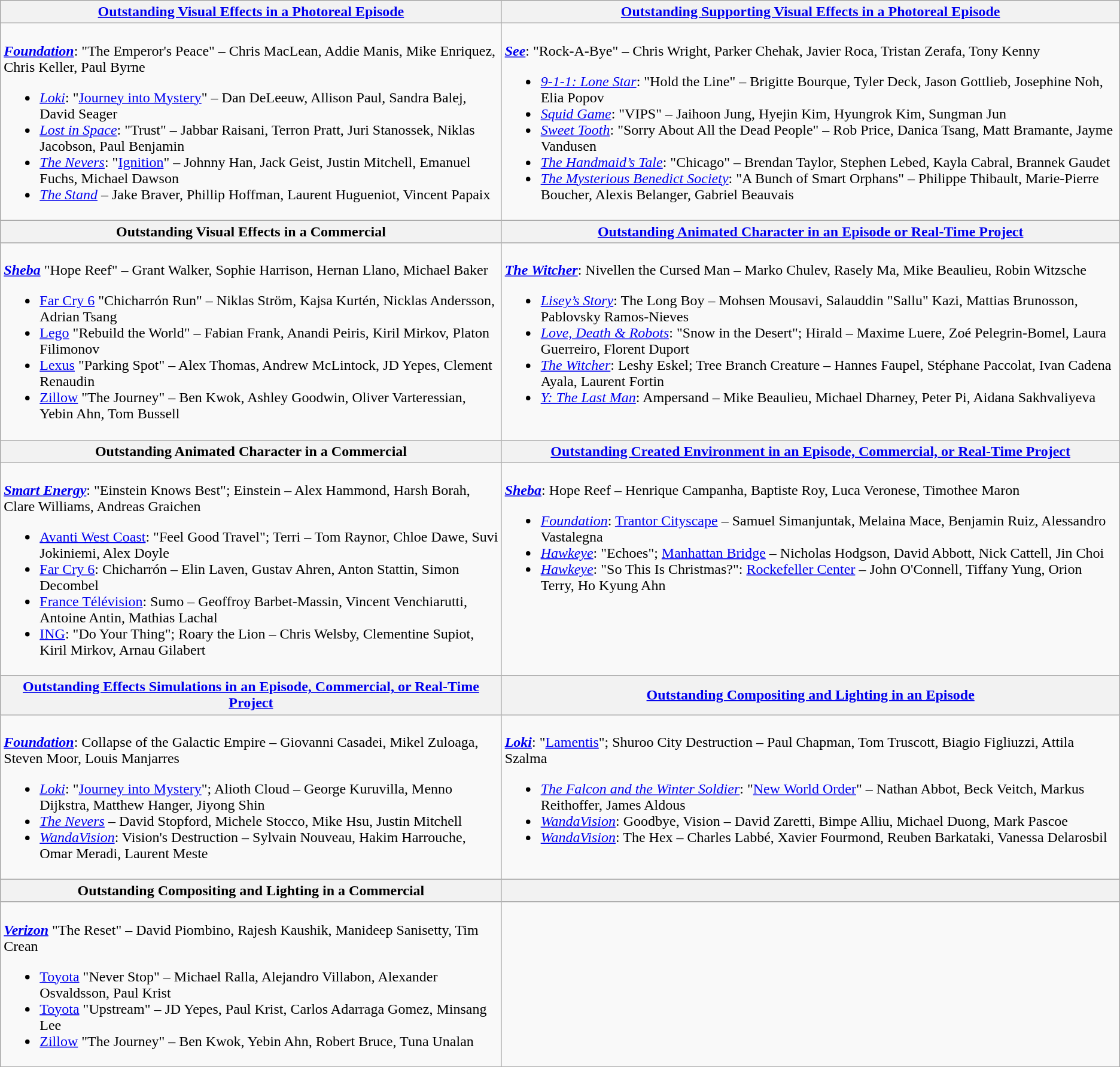<table class=wikitable style="width=100%">
<tr>
<th style="width=50%"><strong><a href='#'>Outstanding Visual Effects in a Photoreal Episode</a></strong></th>
<th style="width=50%"><strong><a href='#'>Outstanding Supporting Visual Effects in a Photoreal Episode</a></strong></th>
</tr>
<tr>
<td valign="top"><br><strong><em><a href='#'>Foundation</a></em></strong>: "The Emperor's Peace" – Chris MacLean, Addie Manis, Mike Enriquez, Chris Keller, Paul Byrne<ul><li><em><a href='#'>Loki</a></em>: "<a href='#'>Journey into Mystery</a>" – Dan DeLeeuw, Allison Paul, Sandra Balej, David Seager</li><li><em><a href='#'>Lost in Space</a></em>: "Trust" – Jabbar Raisani, Terron Pratt, Juri Stanossek, Niklas Jacobson, Paul Benjamin</li><li><em><a href='#'>The Nevers</a></em>: "<a href='#'>Ignition</a>" – Johnny Han, Jack Geist, Justin Mitchell, Emanuel Fuchs, Michael Dawson</li><li><em><a href='#'>The Stand</a></em> – Jake Braver, Phillip Hoffman, Laurent Hugueniot, Vincent Papaix</li></ul></td>
<td valign="top"><br><strong><em><a href='#'>See</a></em></strong>: "Rock-A-Bye" – Chris Wright, Parker Chehak, Javier Roca, Tristan Zerafa, Tony Kenny<ul><li><em><a href='#'>9-1-1: Lone Star</a></em>: "Hold the Line" – Brigitte Bourque, Tyler Deck, Jason Gottlieb, Josephine Noh, Elia Popov</li><li><em><a href='#'>Squid Game</a></em>: "VIPS" – Jaihoon Jung, Hyejin Kim, Hyungrok Kim, Sungman Jun</li><li><em><a href='#'>Sweet Tooth</a></em>: "Sorry About All the Dead People" – Rob Price, Danica Tsang, Matt Bramante, Jayme Vandusen</li><li><em><a href='#'>The Handmaid’s Tale</a></em>: "Chicago" – Brendan Taylor, Stephen Lebed, Kayla Cabral, Brannek Gaudet</li><li><em><a href='#'>The Mysterious Benedict Society</a></em>: "A Bunch of Smart Orphans" – Philippe Thibault, Marie-Pierre Boucher, Alexis Belanger, Gabriel Beauvais</li></ul></td>
</tr>
<tr>
<th style="width=50%"><strong>Outstanding Visual Effects in a Commercial</strong></th>
<th style="width=50%"><strong><a href='#'>Outstanding Animated Character in an Episode or Real-Time Project</a></strong></th>
</tr>
<tr>
<td valign="top"><br><strong><em><a href='#'>Sheba</a></em></strong> "Hope Reef" – Grant Walker, Sophie Harrison, Hernan Llano, Michael Baker<ul><li><a href='#'>Far Cry 6</a> "Chicharrón Run" – Niklas Ström, Kajsa Kurtén, Nicklas Andersson, Adrian Tsang</li><li><a href='#'>Lego</a> "Rebuild the World" – Fabian Frank, Anandi Peiris, Kiril Mirkov, Platon Filimonov</li><li><a href='#'>Lexus</a> "Parking Spot" – Alex Thomas, Andrew McLintock, JD Yepes, Clement Renaudin</li><li><a href='#'>Zillow</a> "The Journey" – Ben Kwok, Ashley Goodwin, Oliver Varteressian, Yebin Ahn, Tom Bussell</li></ul></td>
<td valign="top"><br><strong><em><a href='#'>The Witcher</a></em></strong>: Nivellen the Cursed Man – Marko Chulev, Rasely Ma, Mike Beaulieu, Robin Witzsche<ul><li><em><a href='#'>Lisey’s Story</a></em>: The Long Boy – Mohsen Mousavi, Salauddin "Sallu" Kazi, Mattias Brunosson, Pablovsky Ramos-Nieves</li><li><em><a href='#'>Love, Death & Robots</a></em>: "Snow in the Desert"; Hirald – Maxime Luere, Zoé Pelegrin-Bomel, Laura Guerreiro, Florent Duport</li><li><em><a href='#'>The Witcher</a></em>: Leshy Eskel; Tree Branch Creature – Hannes Faupel, Stéphane Paccolat, Ivan Cadena Ayala, Laurent Fortin</li><li><em><a href='#'>Y: The Last Man</a></em>: Ampersand – Mike Beaulieu, Michael Dharney, Peter Pi, Aidana Sakhvaliyeva</li></ul></td>
</tr>
<tr>
<th style="width=50%"><strong>Outstanding Animated Character in a Commercial</strong></th>
<th style="width=50%"><strong><a href='#'>Outstanding Created Environment in an Episode, Commercial, or Real-Time Project</a></strong></th>
</tr>
<tr>
<td valign="top"><br><strong><em><a href='#'>Smart Energy</a></em></strong>: "Einstein Knows Best"; Einstein – Alex Hammond, Harsh Borah, Clare Williams, Andreas Graichen<ul><li><a href='#'>Avanti West Coast</a>: "Feel Good Travel"; Terri – Tom Raynor, Chloe Dawe, Suvi Jokiniemi, Alex Doyle</li><li><a href='#'>Far Cry 6</a>: Chicharrón – Elin Laven, Gustav Ahren, Anton Stattin, Simon Decombel</li><li><a href='#'>France Télévision</a>: Sumo – Geoffroy Barbet-Massin, Vincent Venchiarutti, Antoine Antin, Mathias Lachal</li><li><a href='#'>ING</a>: "Do Your Thing"; Roary the Lion – Chris Welsby, Clementine Supiot, Kiril Mirkov, Arnau Gilabert</li></ul></td>
<td valign="top"><br><strong><em><a href='#'>Sheba</a></em></strong>: Hope Reef – Henrique Campanha, Baptiste Roy, Luca Veronese, Timothee Maron<ul><li><em><a href='#'>Foundation</a></em>: <a href='#'>Trantor Cityscape</a> – Samuel Simanjuntak, Melaina Mace, Benjamin Ruiz, Alessandro Vastalegna</li><li><em><a href='#'>Hawkeye</a></em>: "Echoes"; <a href='#'>Manhattan Bridge</a> – Nicholas Hodgson, David Abbott, Nick Cattell, Jin Choi</li><li><em><a href='#'>Hawkeye</a></em>: "So This Is Christmas?": <a href='#'>Rockefeller Center</a> – John O'Connell, Tiffany Yung, Orion Terry, Ho Kyung Ahn</li></ul></td>
</tr>
<tr>
<th style="width=50%"><strong><a href='#'>Outstanding Effects Simulations in an Episode, Commercial, or Real-Time Project</a></strong></th>
<th style="width=50%"><strong><a href='#'>Outstanding Compositing and Lighting in an Episode</a></strong></th>
</tr>
<tr>
<td valign="top"><br><strong><em><a href='#'>Foundation</a></em></strong>: Collapse of the Galactic Empire – Giovanni Casadei, Mikel Zuloaga, Steven Moor, Louis Manjarres<ul><li><em><a href='#'>Loki</a></em>: "<a href='#'>Journey into Mystery</a>"; Alioth Cloud – George Kuruvilla, Menno Dijkstra, Matthew Hanger, Jiyong Shin</li><li><em><a href='#'>The Nevers</a></em> – David Stopford, Michele Stocco, Mike Hsu, Justin Mitchell</li><li><em><a href='#'>WandaVision</a></em>: Vision's Destruction – Sylvain Nouveau, Hakim Harrouche, Omar Meradi, Laurent Meste</li></ul></td>
<td valign="top"><br><strong><em><a href='#'>Loki</a></em></strong>: "<a href='#'>Lamentis</a>"; Shuroo City Destruction – Paul Chapman, Tom Truscott, Biagio Figliuzzi, Attila Szalma<ul><li><em><a href='#'>The Falcon and the Winter Soldier</a></em>: "<a href='#'>New World Order</a>" – Nathan Abbot, Beck Veitch, Markus Reithoffer, James Aldous</li><li><em><a href='#'>WandaVision</a></em>: Goodbye, Vision – David Zaretti, Bimpe Alliu, Michael Duong, Mark Pascoe</li><li><em><a href='#'>WandaVision</a></em>: The Hex – Charles Labbé, Xavier Fourmond, Reuben Barkataki, Vanessa Delarosbil</li></ul></td>
</tr>
<tr>
<th style="width=50%"><strong>Outstanding Compositing and Lighting in a Commercial</strong></th>
<th style="width=50%"></th>
</tr>
<tr>
<td valign="top"><br><strong><em><a href='#'>Verizon</a></em></strong> "The Reset" – David Piombino, Rajesh Kaushik, Manideep Sanisetty, Tim Crean<ul><li><a href='#'>Toyota</a> "Never Stop" – Michael Ralla, Alejandro Villabon, Alexander Osvaldsson, Paul Krist</li><li><a href='#'>Toyota</a> "Upstream" – JD Yepes, Paul Krist, Carlos Adarraga Gomez, Minsang Lee</li><li><a href='#'>Zillow</a> "The Journey" – Ben Kwok, Yebin Ahn, Robert Bruce, Tuna Unalan</li></ul></td>
</tr>
<tr>
</tr>
</table>
